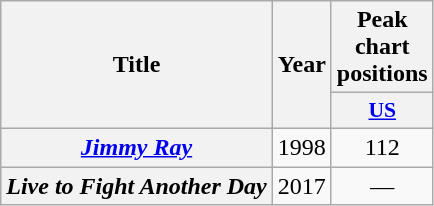<table class="wikitable plainrowheaders" style="text-align:center;">
<tr>
<th scope="col" rowspan="2">Title</th>
<th scope="col" rowspan="2">Year</th>
<th scope="col" colspan="1">Peak chart positions</th>
</tr>
<tr>
<th scope="col" style="width:3em;font-size:90%;"><a href='#'>US</a><br></th>
</tr>
<tr>
<th scope="row"><em><a href='#'>Jimmy Ray</a></em></th>
<td>1998</td>
<td>112</td>
</tr>
<tr>
<th scope="row"><em>Live to Fight Another Day</em></th>
<td>2017</td>
<td>—</td>
</tr>
</table>
